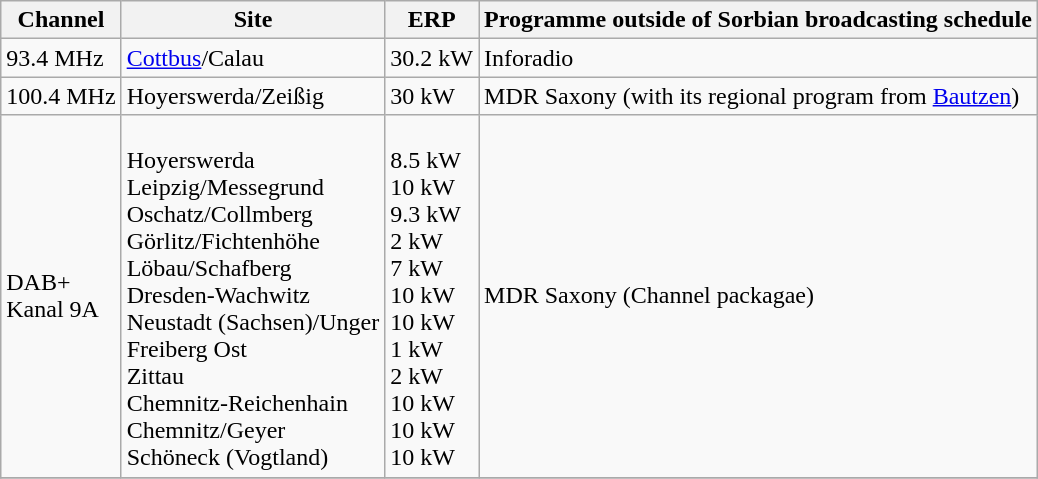<table class="wikitable">
<tr>
<th>Channel</th>
<th>Site</th>
<th>ERP</th>
<th>Programme outside of Sorbian broadcasting schedule</th>
</tr>
<tr>
<td>93.4 MHz</td>
<td><a href='#'>Cottbus</a>/Calau</td>
<td>30.2 kW<br></td>
<td>Inforadio</td>
</tr>
<tr>
<td>100.4 MHz</td>
<td>Hoyerswerda/Zeißig</td>
<td>30 kW<br></td>
<td>MDR Saxony (with its regional program from <a href='#'>Bautzen</a>)</td>
</tr>
<tr>
<td>DAB+<br>Kanal 9A</td>
<td><br>Hoyerswerda<br>
Leipzig/Messegrund<br>
Oschatz/Collmberg<br>
Görlitz/Fichtenhöhe<br>
Löbau/Schafberg<br>
Dresden-Wachwitz<br>
Neustadt (Sachsen)/Unger<br>
Freiberg Ost<br>
Zittau<br>
Chemnitz-Reichenhain<br>
Chemnitz/Geyer<br>
Schöneck (Vogtland)<br></td>
<td><br>8.5 kW<br>
10 kW<br>
9.3 kW<br>
2 kW<br>
7 kW<br>
10 kW<br>
10 kW<br>
1 kW<br>
2 kW<br>
10 kW<br>
10 kW<br>
10 kW<br></td>
<td>MDR Saxony (Channel packagae)</td>
</tr>
<tr>
</tr>
</table>
